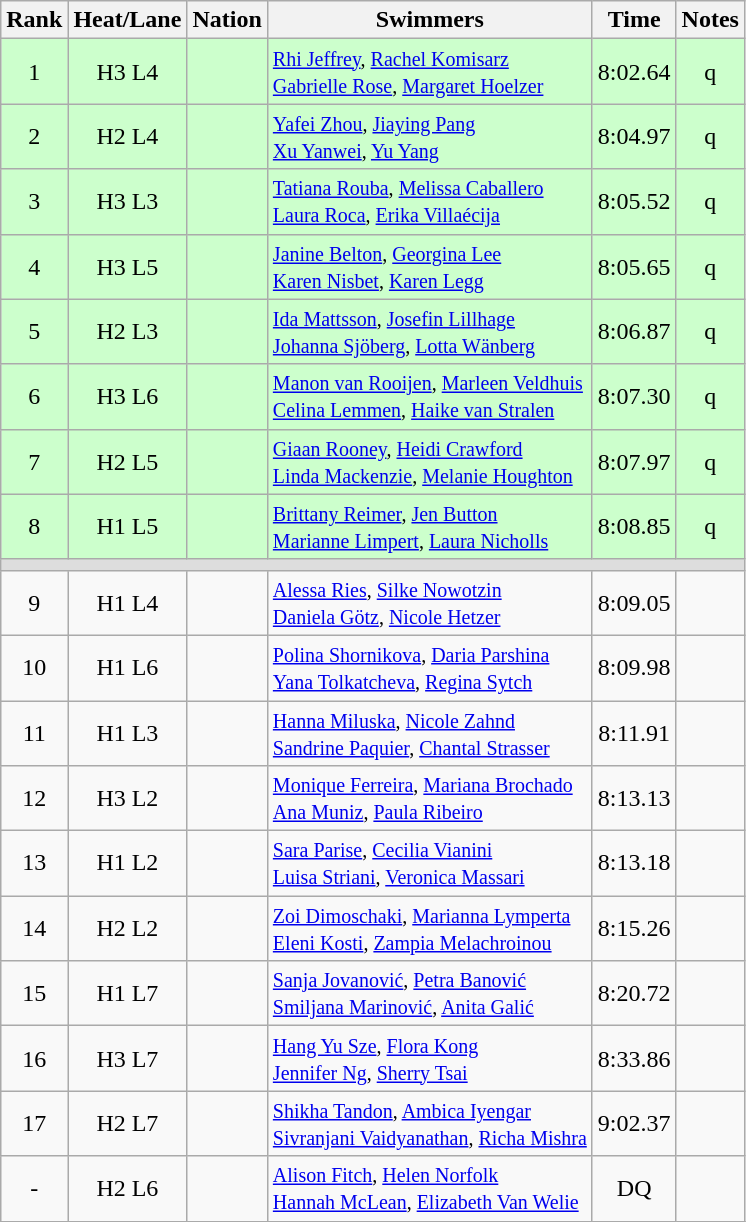<table class="wikitable sortable" style="text-align:center">
<tr>
<th>Rank</th>
<th>Heat/Lane</th>
<th>Nation</th>
<th>Swimmers</th>
<th>Time</th>
<th>Notes</th>
</tr>
<tr bgcolor=ccffcc>
<td>1</td>
<td>H3 L4</td>
<td align=left></td>
<td align=left><small> <a href='#'>Rhi Jeffrey</a>, <a href='#'>Rachel Komisarz</a> <br> <a href='#'>Gabrielle Rose</a>, <a href='#'>Margaret Hoelzer</a> </small></td>
<td>8:02.64</td>
<td>q</td>
</tr>
<tr bgcolor=ccffcc>
<td>2</td>
<td>H2 L4</td>
<td align=left></td>
<td align=left><small> <a href='#'>Yafei Zhou</a>, <a href='#'>Jiaying Pang</a> <br> <a href='#'>Xu Yanwei</a>, <a href='#'>Yu Yang</a> </small></td>
<td>8:04.97</td>
<td>q</td>
</tr>
<tr bgcolor=ccffcc>
<td>3</td>
<td>H3 L3</td>
<td align=left></td>
<td align=left><small> <a href='#'>Tatiana Rouba</a>, <a href='#'>Melissa Caballero</a> <br> <a href='#'>Laura Roca</a>, <a href='#'>Erika Villaécija</a> </small></td>
<td>8:05.52</td>
<td>q</td>
</tr>
<tr bgcolor=ccffcc>
<td>4</td>
<td>H3 L5</td>
<td align=left></td>
<td align=left><small> <a href='#'>Janine Belton</a>, <a href='#'>Georgina Lee</a> <br> <a href='#'>Karen Nisbet</a>, <a href='#'>Karen Legg</a> </small></td>
<td>8:05.65</td>
<td>q</td>
</tr>
<tr bgcolor=ccffcc>
<td>5</td>
<td>H2 L3</td>
<td align=left></td>
<td align=left><small> <a href='#'>Ida Mattsson</a>, <a href='#'>Josefin Lillhage</a> <br> <a href='#'>Johanna Sjöberg</a>, <a href='#'>Lotta Wänberg</a> </small></td>
<td>8:06.87</td>
<td>q</td>
</tr>
<tr bgcolor=ccffcc>
<td>6</td>
<td>H3 L6</td>
<td align=left></td>
<td align=left><small> <a href='#'>Manon van Rooijen</a>, <a href='#'>Marleen Veldhuis</a> <br> <a href='#'>Celina Lemmen</a>, <a href='#'>Haike van Stralen</a> </small></td>
<td>8:07.30</td>
<td>q</td>
</tr>
<tr bgcolor=ccffcc>
<td>7</td>
<td>H2 L5</td>
<td align=left></td>
<td align=left><small> <a href='#'>Giaan Rooney</a>, <a href='#'>Heidi Crawford</a> <br> <a href='#'>Linda Mackenzie</a>, <a href='#'>Melanie Houghton</a> </small></td>
<td>8:07.97</td>
<td>q</td>
</tr>
<tr bgcolor=ccffcc>
<td>8</td>
<td>H1 L5</td>
<td align=left></td>
<td align=left><small> <a href='#'>Brittany Reimer</a>, <a href='#'>Jen Button</a> <br> <a href='#'>Marianne Limpert</a>, <a href='#'>Laura Nicholls</a> </small></td>
<td>8:08.85</td>
<td>q</td>
</tr>
<tr bgcolor=#DDDDDD>
<td colspan=6></td>
</tr>
<tr>
<td>9</td>
<td>H1 L4</td>
<td align=left></td>
<td align=left><small> <a href='#'>Alessa Ries</a>, <a href='#'>Silke Nowotzin</a> <br> <a href='#'>Daniela Götz</a>, <a href='#'>Nicole Hetzer</a> </small></td>
<td>8:09.05</td>
<td></td>
</tr>
<tr>
<td>10</td>
<td>H1 L6</td>
<td align=left></td>
<td align=left><small> <a href='#'>Polina Shornikova</a>, <a href='#'>Daria Parshina</a> <br> <a href='#'>Yana Tolkatcheva</a>, <a href='#'>Regina Sytch</a> </small></td>
<td>8:09.98</td>
<td></td>
</tr>
<tr>
<td>11</td>
<td>H1 L3</td>
<td align=left></td>
<td align=left><small> <a href='#'>Hanna Miluska</a>, <a href='#'>Nicole Zahnd</a> <br> <a href='#'>Sandrine Paquier</a>, <a href='#'>Chantal Strasser</a> </small></td>
<td>8:11.91</td>
<td></td>
</tr>
<tr>
<td>12</td>
<td>H3 L2</td>
<td align=left></td>
<td align=left><small> <a href='#'>Monique Ferreira</a>, <a href='#'>Mariana Brochado</a> <br> <a href='#'>Ana Muniz</a>, <a href='#'>Paula Ribeiro</a> </small></td>
<td>8:13.13</td>
<td></td>
</tr>
<tr>
<td>13</td>
<td>H1 L2</td>
<td align=left></td>
<td align=left><small> <a href='#'>Sara Parise</a>, <a href='#'>Cecilia Vianini</a> <br> <a href='#'>Luisa Striani</a>, <a href='#'>Veronica Massari</a> </small></td>
<td>8:13.18</td>
<td></td>
</tr>
<tr>
<td>14</td>
<td>H2 L2</td>
<td align=left></td>
<td align=left><small> <a href='#'>Zoi Dimoschaki</a>, <a href='#'>Marianna Lymperta</a> <br> <a href='#'>Eleni Kosti</a>, <a href='#'>Zampia Melachroinou</a> </small></td>
<td>8:15.26</td>
<td></td>
</tr>
<tr>
<td>15</td>
<td>H1 L7</td>
<td align=left></td>
<td align=left><small> <a href='#'>Sanja Jovanović</a>, <a href='#'>Petra Banović</a> <br> <a href='#'>Smiljana Marinović</a>, <a href='#'>Anita Galić</a> </small></td>
<td>8:20.72</td>
<td></td>
</tr>
<tr>
<td>16</td>
<td>H3 L7</td>
<td align=left></td>
<td align=left><small> <a href='#'>Hang Yu Sze</a>, <a href='#'>Flora Kong</a> <br> <a href='#'>Jennifer Ng</a>, <a href='#'>Sherry Tsai</a> </small></td>
<td>8:33.86</td>
<td></td>
</tr>
<tr>
<td>17</td>
<td>H2 L7</td>
<td align=left></td>
<td align=left><small> <a href='#'>Shikha Tandon</a>, <a href='#'>Ambica Iyengar</a> <br> <a href='#'>Sivranjani Vaidyanathan</a>, <a href='#'>Richa Mishra</a> </small></td>
<td>9:02.37</td>
<td></td>
</tr>
<tr>
<td>-</td>
<td>H2 L6</td>
<td align=left></td>
<td align=left><small> <a href='#'>Alison Fitch</a>, <a href='#'>Helen Norfolk</a> <br> <a href='#'>Hannah McLean</a>, <a href='#'>Elizabeth Van Welie</a> </small></td>
<td>DQ</td>
<td></td>
</tr>
<tr>
</tr>
</table>
